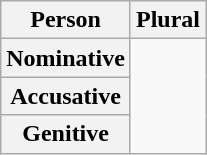<table class="wikitable">
<tr>
<th>Person</th>
<th>Plural</th>
</tr>
<tr>
<th>Nominative</th>
<td rowspan=3> <em></em></td>
</tr>
<tr>
<th>Accusative</th>
</tr>
<tr>
<th>Genitive</th>
</tr>
</table>
